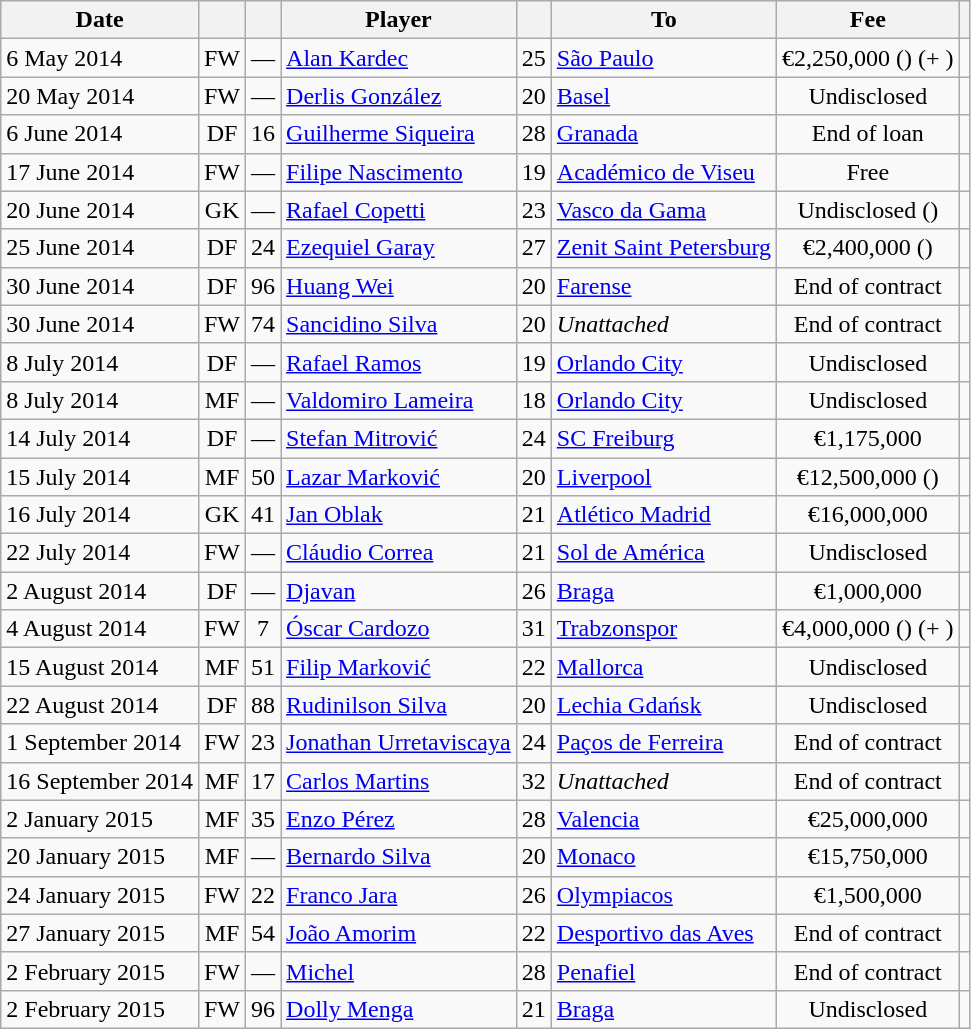<table class="wikitable sortable" style="text-align:center;">
<tr>
<th>Date</th>
<th></th>
<th></th>
<th>Player</th>
<th></th>
<th>To</th>
<th>Fee</th>
<th></th>
</tr>
<tr>
<td align=left>6 May 2014</td>
<td>FW</td>
<td>—</td>
<td align=left> <a href='#'>Alan Kardec</a></td>
<td>25</td>
<td align=left> <a href='#'>São Paulo</a></td>
<td>€2,250,000 () (+ )</td>
<td></td>
</tr>
<tr>
<td align=left>20 May 2014</td>
<td>FW</td>
<td>—</td>
<td align=left> <a href='#'>Derlis González</a></td>
<td>20</td>
<td align=left> <a href='#'>Basel</a></td>
<td>Undisclosed</td>
<td></td>
</tr>
<tr>
<td align=left>6 June 2014</td>
<td>DF</td>
<td>16</td>
<td align=left> <a href='#'>Guilherme Siqueira</a></td>
<td>28</td>
<td align=left> <a href='#'>Granada</a></td>
<td>End of loan</td>
<td></td>
</tr>
<tr>
<td align=left>17 June 2014</td>
<td>FW</td>
<td>—</td>
<td align=left> <a href='#'>Filipe Nascimento</a></td>
<td>19</td>
<td align=left> <a href='#'>Académico de Viseu</a></td>
<td>Free</td>
<td></td>
</tr>
<tr>
<td align=left>20 June 2014</td>
<td>GK</td>
<td>—</td>
<td align=left> <a href='#'>Rafael Copetti</a></td>
<td>23</td>
<td align=left> <a href='#'>Vasco da Gama</a></td>
<td>Undisclosed ()</td>
<td></td>
</tr>
<tr>
<td align=left>25 June 2014</td>
<td>DF</td>
<td>24</td>
<td align=left> <a href='#'>Ezequiel Garay</a></td>
<td>27</td>
<td align=left> <a href='#'>Zenit Saint Petersburg</a></td>
<td>€2,400,000 ()</td>
<td></td>
</tr>
<tr>
<td align=left>30 June 2014</td>
<td>DF</td>
<td>96</td>
<td align=left> <a href='#'>Huang Wei</a></td>
<td>20</td>
<td align=left> <a href='#'>Farense</a></td>
<td>End of contract</td>
<td></td>
</tr>
<tr>
<td align=left>30 June 2014</td>
<td>FW</td>
<td>74</td>
<td align=left> <a href='#'>Sancidino Silva</a></td>
<td>20</td>
<td align=left><em>Unattached</em></td>
<td>End of contract</td>
<td></td>
</tr>
<tr>
<td align=left>8 July 2014</td>
<td>DF</td>
<td>—</td>
<td align=left> <a href='#'>Rafael Ramos</a></td>
<td>19</td>
<td align=left> <a href='#'>Orlando City</a></td>
<td>Undisclosed</td>
<td></td>
</tr>
<tr>
<td align=left>8 July 2014</td>
<td>MF</td>
<td>—</td>
<td align=left> <a href='#'>Valdomiro Lameira</a></td>
<td>18</td>
<td align=left> <a href='#'>Orlando City</a></td>
<td>Undisclosed</td>
<td></td>
</tr>
<tr>
<td align=left>14 July 2014</td>
<td>DF</td>
<td>—</td>
<td align=left> <a href='#'>Stefan Mitrović</a></td>
<td>24</td>
<td align=left> <a href='#'>SC Freiburg</a></td>
<td>€1,175,000</td>
<td></td>
</tr>
<tr>
<td align=left>15 July 2014</td>
<td>MF</td>
<td>50</td>
<td align=left> <a href='#'>Lazar Marković</a></td>
<td>20</td>
<td align=left> <a href='#'>Liverpool</a></td>
<td>€12,500,000 ()</td>
<td></td>
</tr>
<tr>
<td align=left>16 July 2014</td>
<td>GK</td>
<td>41</td>
<td align=left> <a href='#'>Jan Oblak</a></td>
<td>21</td>
<td align=left> <a href='#'>Atlético Madrid</a></td>
<td>€16,000,000</td>
<td></td>
</tr>
<tr>
<td align=left>22 July 2014</td>
<td>FW</td>
<td>—</td>
<td align=left> <a href='#'>Cláudio Correa</a></td>
<td>21</td>
<td align=left> <a href='#'>Sol de América</a></td>
<td>Undisclosed</td>
<td></td>
</tr>
<tr>
<td align=left>2 August 2014</td>
<td>DF</td>
<td>—</td>
<td align=left> <a href='#'>Djavan</a></td>
<td>26</td>
<td align=left> <a href='#'>Braga</a></td>
<td>€1,000,000</td>
<td></td>
</tr>
<tr>
<td align=left>4 August 2014</td>
<td>FW</td>
<td>7</td>
<td align=left> <a href='#'>Óscar Cardozo</a></td>
<td>31</td>
<td align=left> <a href='#'>Trabzonspor</a></td>
<td>€4,000,000 () (+ )</td>
<td></td>
</tr>
<tr>
<td align=left>15 August 2014</td>
<td>MF</td>
<td>51</td>
<td align=left> <a href='#'>Filip Marković</a></td>
<td>22</td>
<td align=left> <a href='#'>Mallorca</a></td>
<td>Undisclosed</td>
<td></td>
</tr>
<tr>
<td align=left>22 August 2014</td>
<td>DF</td>
<td>88</td>
<td align=left> <a href='#'>Rudinilson Silva</a></td>
<td>20</td>
<td align=left> <a href='#'>Lechia Gdańsk</a></td>
<td>Undisclosed</td>
<td></td>
</tr>
<tr>
<td align=left>1 September 2014</td>
<td>FW</td>
<td>23</td>
<td align=left> <a href='#'>Jonathan Urretaviscaya</a></td>
<td>24</td>
<td align=left> <a href='#'>Paços de Ferreira</a></td>
<td>End of contract</td>
<td></td>
</tr>
<tr>
<td align=left>16 September 2014</td>
<td>MF</td>
<td>17</td>
<td align=left> <a href='#'>Carlos Martins</a></td>
<td>32</td>
<td align=left><em>Unattached</em></td>
<td>End of contract</td>
<td></td>
</tr>
<tr>
<td align=left>2 January 2015</td>
<td>MF</td>
<td>35</td>
<td align=left> <a href='#'>Enzo Pérez</a></td>
<td>28</td>
<td align=left> <a href='#'>Valencia</a></td>
<td>€25,000,000</td>
<td></td>
</tr>
<tr>
<td align=left>20 January 2015</td>
<td>MF</td>
<td>—</td>
<td align=left> <a href='#'>Bernardo Silva</a></td>
<td>20</td>
<td align=left> <a href='#'>Monaco</a></td>
<td>€15,750,000</td>
<td></td>
</tr>
<tr>
<td align=left>24 January 2015</td>
<td>FW</td>
<td>22</td>
<td align=left> <a href='#'>Franco Jara</a></td>
<td>26</td>
<td align=left> <a href='#'>Olympiacos</a></td>
<td>€1,500,000</td>
<td></td>
</tr>
<tr>
<td align=left>27 January 2015</td>
<td>MF</td>
<td>54</td>
<td align=left> <a href='#'>João Amorim</a></td>
<td>22</td>
<td align=left> <a href='#'>Desportivo das Aves</a></td>
<td>End of contract</td>
<td></td>
</tr>
<tr>
<td align=left>2 February 2015</td>
<td>FW</td>
<td>—</td>
<td align=left> <a href='#'>Michel</a></td>
<td>28</td>
<td align=left> <a href='#'>Penafiel</a></td>
<td>End of contract</td>
<td></td>
</tr>
<tr>
<td align=left>2 February 2015</td>
<td>FW</td>
<td>96</td>
<td align=left> <a href='#'>Dolly Menga</a></td>
<td>21</td>
<td align=left> <a href='#'>Braga</a></td>
<td>Undisclosed</td>
<td></td>
</tr>
</table>
